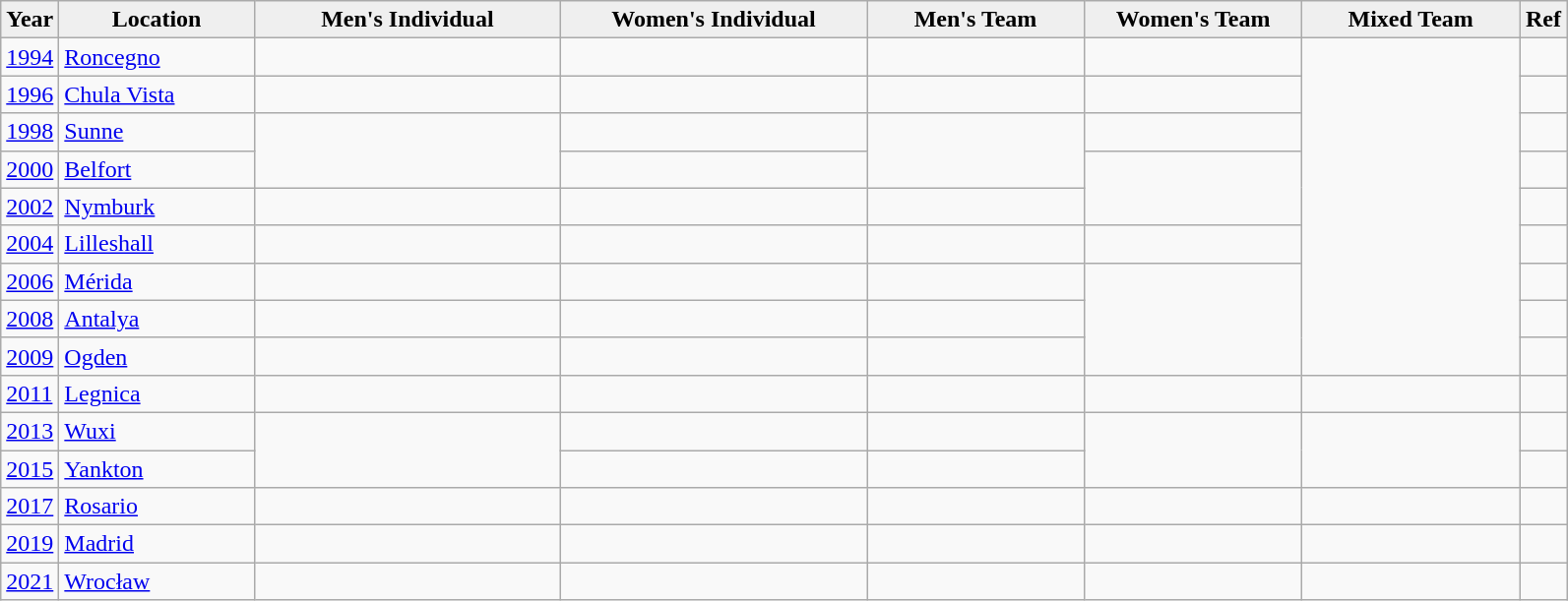<table class="wikitable">
<tr>
<th scope="col" ! width="25" style="background: #efefef;">Year</th>
<th scope="col" ! width="125" style="background: #efefef;">Location</th>
<th scope="col" ! width="200" style="background: #efefef;">Men's Individual</th>
<th scope="col" ! width="200" style="background: #efefef;">Women's Individual</th>
<th scope="col" ! width="140" style="background: #efefef;">Men's Team</th>
<th scope="col" ! width="140" style="background: #efefef;">Women's Team</th>
<th scope="col" ! width="140" style="background: #efefef;">Mixed Team</th>
<th scope="col" ! width="25" style="background: #efefef;">Ref</th>
</tr>
<tr>
<td><a href='#'>1994</a></td>
<td> <a href='#'>Roncegno</a></td>
<td></td>
<td></td>
<td></td>
<td></td>
<td rowspan=9></td>
<td></td>
</tr>
<tr>
<td><a href='#'>1996</a></td>
<td> <a href='#'>Chula Vista</a></td>
<td></td>
<td></td>
<td></td>
<td></td>
<td></td>
</tr>
<tr>
<td><a href='#'>1998</a></td>
<td> <a href='#'>Sunne</a></td>
<td rowspan=2></td>
<td></td>
<td rowspan=2></td>
<td></td>
<td></td>
</tr>
<tr>
<td><a href='#'>2000</a></td>
<td> <a href='#'>Belfort</a></td>
<td></td>
<td rowspan=2></td>
<td></td>
</tr>
<tr>
<td><a href='#'>2002</a></td>
<td> <a href='#'>Nymburk</a></td>
<td></td>
<td></td>
<td></td>
<td></td>
</tr>
<tr>
<td><a href='#'>2004</a></td>
<td> <a href='#'>Lilleshall</a></td>
<td></td>
<td></td>
<td></td>
<td></td>
<td></td>
</tr>
<tr>
<td><a href='#'>2006</a></td>
<td> <a href='#'>Mérida</a></td>
<td></td>
<td></td>
<td></td>
<td rowspan=3></td>
<td></td>
</tr>
<tr>
<td><a href='#'>2008</a></td>
<td> <a href='#'>Antalya</a></td>
<td></td>
<td></td>
<td></td>
<td></td>
</tr>
<tr>
<td><a href='#'>2009</a></td>
<td> <a href='#'>Ogden</a></td>
<td></td>
<td></td>
<td></td>
<td></td>
</tr>
<tr>
<td><a href='#'>2011</a></td>
<td> <a href='#'>Legnica</a></td>
<td></td>
<td></td>
<td></td>
<td></td>
<td></td>
<td></td>
</tr>
<tr>
<td><a href='#'>2013</a></td>
<td> <a href='#'>Wuxi</a></td>
<td rowspan=2></td>
<td></td>
<td></td>
<td rowspan=2></td>
<td rowspan=2></td>
<td></td>
</tr>
<tr>
<td><a href='#'>2015</a></td>
<td> <a href='#'>Yankton</a></td>
<td></td>
<td></td>
<td></td>
</tr>
<tr>
<td><a href='#'>2017</a></td>
<td> <a href='#'>Rosario</a></td>
<td></td>
<td></td>
<td></td>
<td></td>
<td></td>
<td></td>
</tr>
<tr>
<td><a href='#'>2019</a></td>
<td> <a href='#'>Madrid</a></td>
<td></td>
<td></td>
<td></td>
<td></td>
<td></td>
<td></td>
</tr>
<tr>
<td><a href='#'>2021</a></td>
<td> <a href='#'>Wrocław</a></td>
<td></td>
<td></td>
<td></td>
<td></td>
<td></td>
<td></td>
</tr>
</table>
